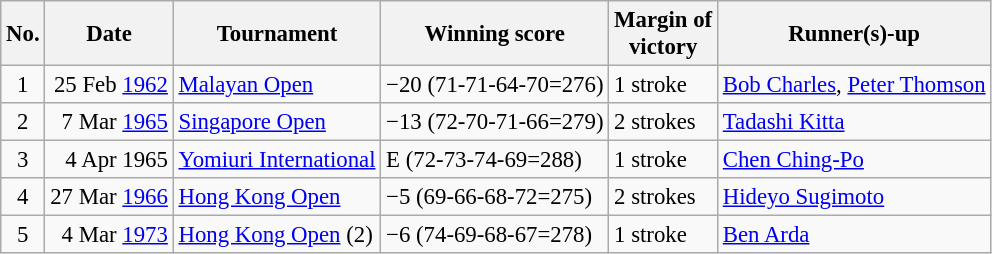<table class="wikitable" style="font-size:95%;">
<tr>
<th>No.</th>
<th>Date</th>
<th>Tournament</th>
<th>Winning score</th>
<th>Margin of<br>victory</th>
<th>Runner(s)-up</th>
</tr>
<tr>
<td align=center>1</td>
<td align=right>25 Feb <a href='#'>1962</a></td>
<td><a href='#'>Malayan Open</a></td>
<td>−20 (71-71-64-70=276)</td>
<td>1 stroke</td>
<td> <a href='#'>Bob Charles</a>,  <a href='#'>Peter Thomson</a></td>
</tr>
<tr>
<td align=center>2</td>
<td align=right>7 Mar <a href='#'>1965</a></td>
<td><a href='#'>Singapore Open</a></td>
<td>−13 (72-70-71-66=279)</td>
<td>2 strokes</td>
<td> <a href='#'>Tadashi Kitta</a></td>
</tr>
<tr>
<td align=center>3</td>
<td align=right>4 Apr 1965</td>
<td><a href='#'>Yomiuri International</a></td>
<td>E (72-73-74-69=288)</td>
<td>1 stroke</td>
<td> <a href='#'>Chen Ching-Po</a></td>
</tr>
<tr>
<td align=center>4</td>
<td align=right>27 Mar <a href='#'>1966</a></td>
<td><a href='#'>Hong Kong Open</a></td>
<td>−5 (69-66-68-72=275)</td>
<td>2 strokes</td>
<td> <a href='#'>Hideyo Sugimoto</a></td>
</tr>
<tr>
<td align=center>5</td>
<td align=right>4 Mar <a href='#'>1973</a></td>
<td><a href='#'>Hong Kong Open</a> (2)</td>
<td>−6 (74-69-68-67=278)</td>
<td>1 stroke</td>
<td> <a href='#'>Ben Arda</a></td>
</tr>
</table>
